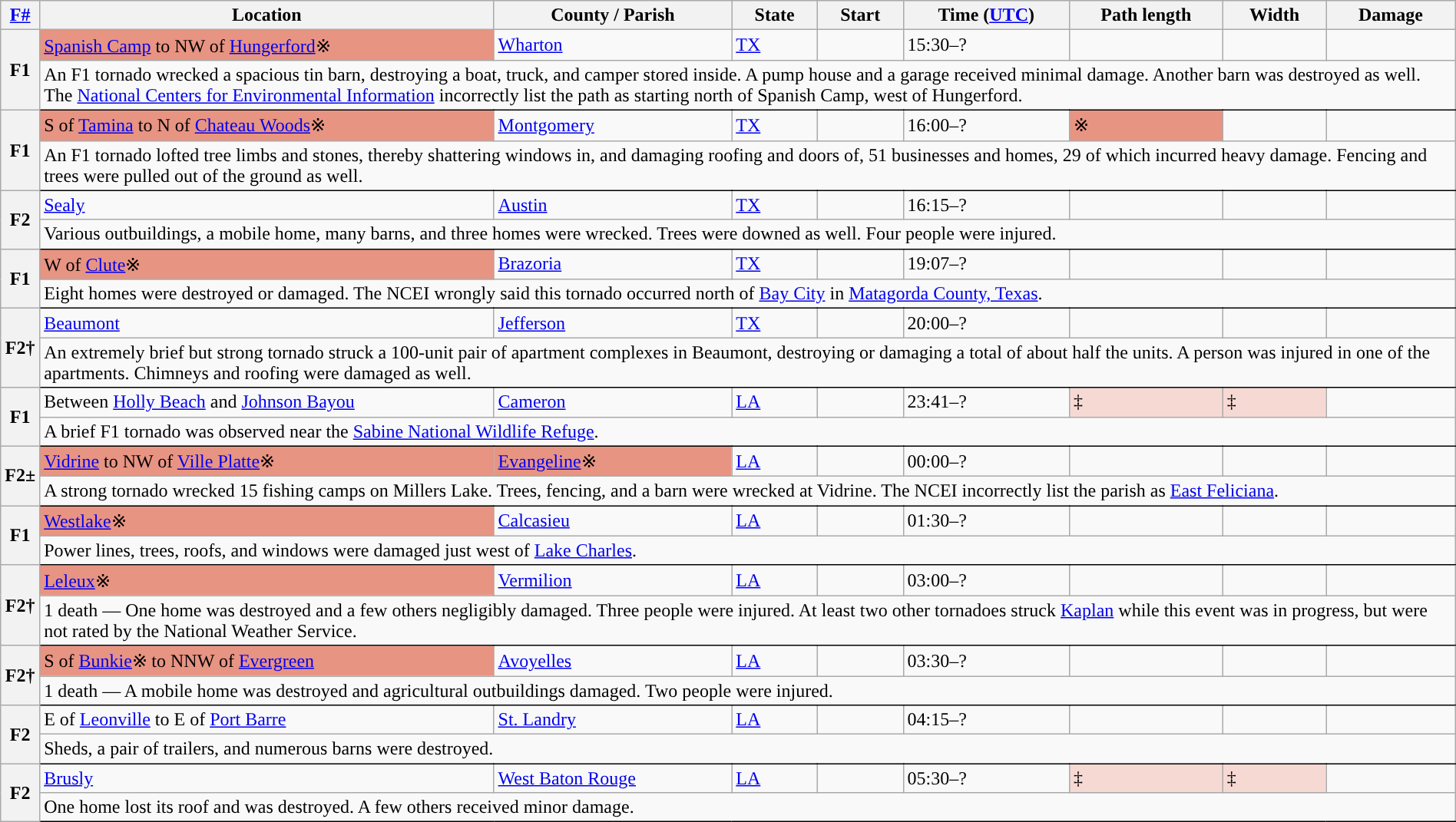<table class="wikitable sortable" style="width:100%;">
<tr>
<th scope="col"  style="width:2%; text-align:center;"><a href='#'>F#</a></th>
<th scope="col" text-align:center;" class="unsortable">Location</th>
<th scope="col" text-align:center;" class="unsortable">County / Parish</th>
<th scope="col" text-align:center;">State</th>
<th scope="col" align="center">Start </th>
<th scope="col" text-align:center;">Time (<a href='#'>UTC</a>)</th>
<th scope="col" text-align:center;">Path length</th>
<th scope="col" text-align:center;">Width</th>
<th scope="col" align="center">Damage</th>
</tr>
<tr>
<th scope="row" rowspan="2" style="background-color:#">F1</th>
<td bgcolor=#E89483><a href='#'>Spanish Camp</a> to NW of <a href='#'>Hungerford</a>※</td>
<td><a href='#'>Wharton</a></td>
<td><a href='#'>TX</a></td>
<td></td>
<td>15:30–?</td>
<td></td>
<td></td>
<td></td>
</tr>
<tr class="expand-child">
<td colspan="9" style=" border-bottom: 1px solid black;">An F1 tornado wrecked a spacious tin barn, destroying a boat, truck, and camper stored inside. A pump house and a garage received minimal damage. Another barn was destroyed as well. The <a href='#'>National Centers for Environmental Information</a> incorrectly list the path as starting north of Spanish Camp, west of Hungerford.</td>
</tr>
<tr>
<th scope="row" rowspan="2" style="background-color:#">F1</th>
<td bgcolor=#E89483>S of <a href='#'>Tamina</a> to N of <a href='#'>Chateau Woods</a>※</td>
<td><a href='#'>Montgomery</a></td>
<td><a href='#'>TX</a></td>
<td></td>
<td>16:00–?</td>
<td bgcolor=#E89483>※</td>
<td></td>
<td></td>
</tr>
<tr class="expand-child">
<td colspan="9" style=" border-bottom: 1px solid black;">An F1 tornado lofted tree limbs and stones, thereby shattering windows in, and damaging roofing and doors of, 51 businesses and homes, 29 of which incurred heavy damage. Fencing and trees were pulled out of the ground as well.</td>
</tr>
<tr>
<th scope="row" rowspan="2" style="background-color:#">F2</th>
<td><a href='#'>Sealy</a></td>
<td><a href='#'>Austin</a></td>
<td><a href='#'>TX</a></td>
<td></td>
<td>16:15–?</td>
<td></td>
<td></td>
<td></td>
</tr>
<tr class="expand-child">
<td colspan="9" style=" border-bottom: 1px solid black;">Various outbuildings, a mobile home, many barns, and three homes were wrecked. Trees were downed as well. Four people were injured.</td>
</tr>
<tr>
<th scope="row" rowspan="2" style="background-color:#">F1</th>
<td bgcolor=#E89483>W of <a href='#'>Clute</a>※</td>
<td><a href='#'>Brazoria</a></td>
<td><a href='#'>TX</a></td>
<td></td>
<td>19:07–?</td>
<td></td>
<td></td>
<td></td>
</tr>
<tr class="expand-child">
<td colspan="9" style=" border-bottom: 1px solid black;">Eight homes were destroyed or damaged. The NCEI wrongly said this tornado occurred north of <a href='#'>Bay City</a> in <a href='#'>Matagorda County, Texas</a>.</td>
</tr>
<tr>
<th scope="row" rowspan="2" style="background-color:#">F2†</th>
<td><a href='#'>Beaumont</a></td>
<td><a href='#'>Jefferson</a></td>
<td><a href='#'>TX</a></td>
<td></td>
<td>20:00–?</td>
<td></td>
<td></td>
<td></td>
</tr>
<tr class="expand-child">
<td colspan="9" style=" border-bottom: 1px solid black;">An extremely brief but strong tornado struck a 100-unit pair of apartment complexes in Beaumont, destroying or damaging a total of about half the units. A person was injured in one of the apartments. Chimneys and roofing were damaged as well.</td>
</tr>
<tr>
<th scope="row" rowspan="2" style="background-color:#">F1</th>
<td>Between <a href='#'>Holly Beach</a> and <a href='#'>Johnson Bayou</a></td>
<td><a href='#'>Cameron</a></td>
<td><a href='#'>LA</a></td>
<td></td>
<td>23:41–?</td>
<td bgcolor=#F7D9D3>‡</td>
<td bgcolor=#F7D9D3>‡</td>
<td></td>
</tr>
<tr class="expand-child">
<td colspan="9" style=" border-bottom: 1px solid black;">A brief F1 tornado was observed near the <a href='#'>Sabine National Wildlife Refuge</a>.</td>
</tr>
<tr>
<th scope="row" rowspan="2" style="background-color:#">F2±</th>
<td bgcolor=#E89483><a href='#'>Vidrine</a> to NW of <a href='#'>Ville Platte</a>※</td>
<td bgcolor=#E89483><a href='#'>Evangeline</a>※</td>
<td><a href='#'>LA</a></td>
<td></td>
<td>00:00–?</td>
<td></td>
<td></td>
<td></td>
</tr>
<tr class="expand-child">
<td colspan="9" style=" border-bottom: 1px solid black;">A strong tornado wrecked 15 fishing camps on Millers Lake. Trees, fencing, and a barn were wrecked at Vidrine. The NCEI incorrectly list the parish as <a href='#'>East Feliciana</a>.</td>
</tr>
<tr>
<th scope="row" rowspan="2" style="background-color:#">F1</th>
<td bgcolor=#E89483><a href='#'>Westlake</a>※</td>
<td><a href='#'>Calcasieu</a></td>
<td><a href='#'>LA</a></td>
<td></td>
<td>01:30–?</td>
<td></td>
<td></td>
<td></td>
</tr>
<tr class="expand-child">
<td colspan="9" style=" border-bottom: 1px solid black;">Power lines, trees, roofs, and windows were damaged just west of <a href='#'>Lake Charles</a>.</td>
</tr>
<tr>
<th scope="row" rowspan="2" style="background-color:#">F2†</th>
<td bgcolor=#E89483><a href='#'>Leleux</a>※</td>
<td><a href='#'>Vermilion</a></td>
<td><a href='#'>LA</a></td>
<td></td>
<td>03:00–?</td>
<td></td>
<td></td>
<td></td>
</tr>
<tr class="expand-child">
<td colspan="9" style=" border-bottom: 1px solid black;">1 death — One home was destroyed and a few others negligibly damaged. Three people were injured. At least two other tornadoes struck <a href='#'>Kaplan</a> while this event was in progress, but were not rated by the National Weather Service.</td>
</tr>
<tr>
<th scope="row" rowspan="2" style="background-color:#">F2†</th>
<td bgcolor=#E89483>S of <a href='#'>Bunkie</a>※ to NNW of <a href='#'>Evergreen</a></td>
<td><a href='#'>Avoyelles</a></td>
<td><a href='#'>LA</a></td>
<td></td>
<td>03:30–?</td>
<td></td>
<td></td>
<td></td>
</tr>
<tr class="expand-child">
<td colspan="9" style=" border-bottom: 1px solid black;">1 death — A mobile home was destroyed and agricultural outbuildings damaged. Two people were injured.</td>
</tr>
<tr>
<th scope="row" rowspan="2" style="background-color:#">F2</th>
<td>E of <a href='#'>Leonville</a> to E of <a href='#'>Port Barre</a></td>
<td><a href='#'>St. Landry</a></td>
<td><a href='#'>LA</a></td>
<td></td>
<td>04:15–?</td>
<td></td>
<td></td>
<td></td>
</tr>
<tr class="expand-child">
<td colspan="9" style=" border-bottom: 1px solid black;">Sheds, a pair of trailers, and numerous barns were destroyed.</td>
</tr>
<tr>
<th scope="row" rowspan="2" style="background-color:#">F2</th>
<td><a href='#'>Brusly</a></td>
<td><a href='#'>West Baton Rouge</a></td>
<td><a href='#'>LA</a></td>
<td></td>
<td>05:30–?</td>
<td bgcolor=#F7D9D3>‡</td>
<td bgcolor=#F7D9D3>‡</td>
<td></td>
</tr>
<tr class="expand-child">
<td colspan="9" style=" border-bottom: 1px solid black;">One home lost its roof and was destroyed. A few others received minor damage.</td>
</tr>
</table>
